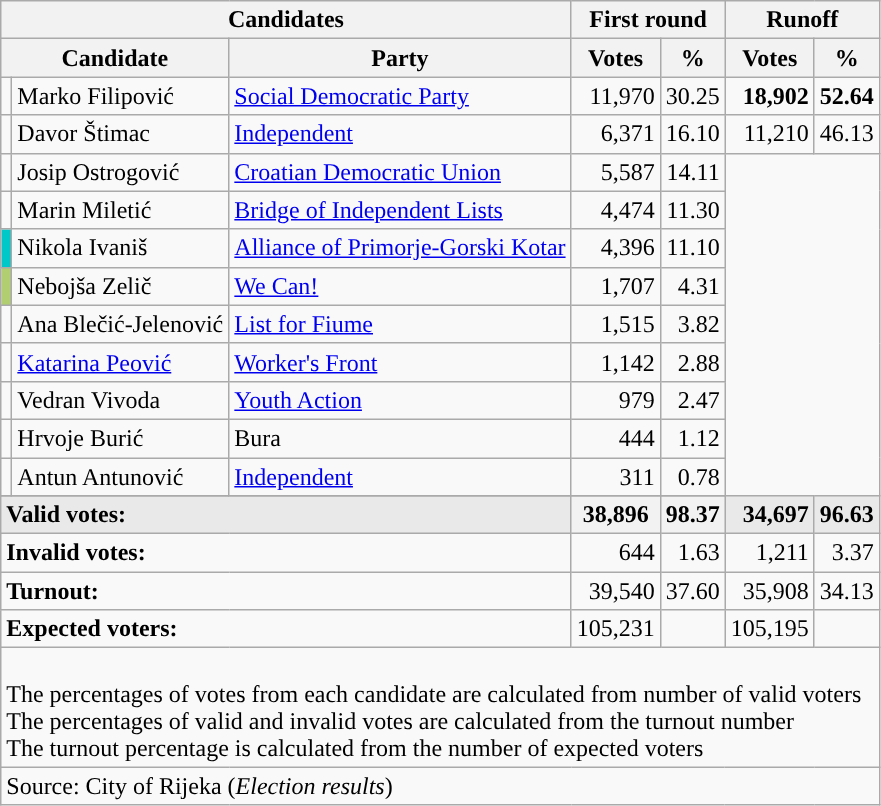<table class="wikitable">
<tr>
<th colspan="3">Candidates</th>
<th colspan="2">First round</th>
<th colspan="2">Runoff</th>
</tr>
<tr>
<th colspan="2">Candidate</th>
<th>Party</th>
<th>Votes</th>
<th>%</th>
<th>Votes</th>
<th>%</th>
</tr>
<tr>
<td style="color:inherit;background:"></td>
<td align="left">Marko Filipović</td>
<td align="left"><a href='#'>Social Democratic Party</a></td>
<td align="right">11,970</td>
<td align="right">30.25</td>
<td align="right"><strong>18,902</strong></td>
<td align="right"><strong>52.64</strong></td>
</tr>
<tr>
<td style="color:inherit;background:"></td>
<td>Davor Štimac</td>
<td><a href='#'>Independent</a></td>
<td align="right">6,371</td>
<td align="right">16.10</td>
<td align="right">11,210</td>
<td align="right">46.13</td>
</tr>
<tr>
<td style="color:inherit;background:"></td>
<td align="left">Josip Ostrogović</td>
<td align="left"><a href='#'>Croatian Democratic Union</a></td>
<td align="right">5,587</td>
<td align="right">14.11</td>
</tr>
<tr>
<td style="color:inherit;background:"></td>
<td align="left">Marin Miletić</td>
<td align="left"><a href='#'>Bridge of Independent Lists</a></td>
<td align="right">4,474</td>
<td align="right">11.30</td>
</tr>
<tr>
<td style="color:inherit;background:#00c8c8"></td>
<td align="left">Nikola Ivaniš</td>
<td align="left"><a href='#'>Alliance of Primorje-Gorski Kotar</a></td>
<td align="right">4,396</td>
<td align="right">11.10</td>
</tr>
<tr>
<td style="color:inherit;background:#B1CF70"></td>
<td align="left">Nebojša Zelič</td>
<td align="left"><a href='#'>We Can!</a></td>
<td align="right">1,707</td>
<td align="right">4.31</td>
</tr>
<tr>
<td style="color:inherit;background:"></td>
<td align="left">Ana Blečić-Jelenović</td>
<td align="left"><a href='#'>List for Fiume</a></td>
<td align="right">1,515</td>
<td align="right">3.82</td>
</tr>
<tr>
<td style="color:inherit;background:"></td>
<td align="left"><a href='#'>Katarina Peović</a></td>
<td align="left"><a href='#'>Worker's Front</a></td>
<td align="right">1,142</td>
<td align="right">2.88</td>
</tr>
<tr>
<td style="color:inherit;background:"></td>
<td align="left">Vedran Vivoda</td>
<td align="left"><a href='#'>Youth Action</a></td>
<td align="right">979</td>
<td align="right">2.47</td>
</tr>
<tr>
<td style="color:inherit;background:"></td>
<td align="left">Hrvoje Burić</td>
<td align="left">Bura</td>
<td align="right">444</td>
<td align="right">1.12</td>
</tr>
<tr>
<td style="color:inherit;background:"></td>
<td align="left">Antun Antunović</td>
<td align="left"><a href='#'>Independent</a></td>
<td align="right">311</td>
<td align="right">0.78</td>
</tr>
<tr>
</tr>
<tr style="background-color:#E9E9E9">
<td colspan="3" align="left"><strong>Valid votes:</strong></td>
<th align="right">38,896</th>
<th align="right">98.37</th>
<td align="right"><strong>34,697</strong></td>
<td align="right"><strong>96.63</strong></td>
</tr>
<tr>
<td colspan="3" align="left"><strong>Invalid votes:</strong></td>
<td align="right">644</td>
<td align="right">1.63</td>
<td align="right">1,211</td>
<td align="right">3.37</td>
</tr>
<tr>
<td colspan="3" align="left"><strong>Turnout:</strong></td>
<td align="right">39,540</td>
<td align="right">37.60</td>
<td align="right">35,908</td>
<td align="right">34.13</td>
</tr>
<tr>
<td colspan="3" align="left"><strong>Expected voters:</strong></td>
<td align="right">105,231</td>
<td align="right"></td>
<td align="right">105,195</td>
<td align="right"></td>
</tr>
<tr>
<td align=left colspan=7><br>The percentages of votes from each candidate are calculated from number of valid voters<br>
The percentages of valid and invalid votes are calculated from the turnout number<br>
The turnout percentage is calculated from the number of expected voters</td>
</tr>
<tr>
<td align=left colspan=7>Source: City of Rijeka (<em>Election results</em>)  </td>
</tr>
</table>
